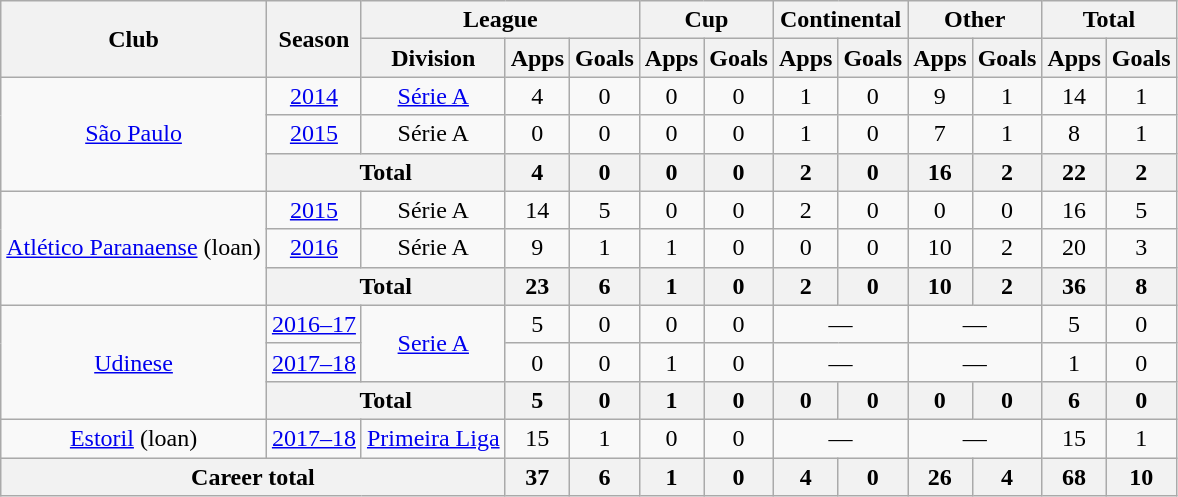<table class="wikitable" style="text-align: center;">
<tr>
<th rowspan="2">Club</th>
<th rowspan="2">Season</th>
<th colspan="3">League</th>
<th colspan="2">Cup</th>
<th colspan="2">Continental</th>
<th colspan="2">Other</th>
<th colspan="2">Total</th>
</tr>
<tr>
<th>Division</th>
<th>Apps</th>
<th>Goals</th>
<th>Apps</th>
<th>Goals</th>
<th>Apps</th>
<th>Goals</th>
<th>Apps</th>
<th>Goals</th>
<th>Apps</th>
<th>Goals</th>
</tr>
<tr>
<td rowspan="3" valign="center"><a href='#'>São Paulo</a></td>
<td><a href='#'>2014</a></td>
<td><a href='#'>Série A</a></td>
<td>4</td>
<td>0</td>
<td>0</td>
<td>0</td>
<td>1</td>
<td>0</td>
<td>9</td>
<td>1</td>
<td>14</td>
<td>1</td>
</tr>
<tr>
<td><a href='#'>2015</a></td>
<td>Série A</td>
<td>0</td>
<td>0</td>
<td>0</td>
<td>0</td>
<td>1</td>
<td>0</td>
<td>7</td>
<td>1</td>
<td>8</td>
<td>1</td>
</tr>
<tr>
<th colspan="2">Total</th>
<th>4</th>
<th>0</th>
<th>0</th>
<th>0</th>
<th>2</th>
<th>0</th>
<th>16</th>
<th>2</th>
<th>22</th>
<th>2</th>
</tr>
<tr>
<td rowspan="3" valign="center"><a href='#'>Atlético Paranaense</a> (loan)</td>
<td><a href='#'>2015</a></td>
<td>Série A</td>
<td>14</td>
<td>5</td>
<td>0</td>
<td>0</td>
<td>2</td>
<td>0</td>
<td>0</td>
<td>0</td>
<td>16</td>
<td>5</td>
</tr>
<tr>
<td><a href='#'>2016</a></td>
<td>Série A</td>
<td>9</td>
<td>1</td>
<td>1</td>
<td>0</td>
<td>0</td>
<td>0</td>
<td>10</td>
<td>2</td>
<td>20</td>
<td>3</td>
</tr>
<tr>
<th colspan="2">Total</th>
<th>23</th>
<th>6</th>
<th>1</th>
<th>0</th>
<th>2</th>
<th>0</th>
<th>10</th>
<th>2</th>
<th>36</th>
<th>8</th>
</tr>
<tr>
<td rowspan="3" valign="center"><a href='#'>Udinese</a></td>
<td><a href='#'>2016–17</a></td>
<td rowspan="2"><a href='#'>Serie A</a></td>
<td>5</td>
<td>0</td>
<td>0</td>
<td>0</td>
<td colspan="2">—</td>
<td colspan="2">—</td>
<td>5</td>
<td>0</td>
</tr>
<tr>
<td><a href='#'>2017–18</a></td>
<td>0</td>
<td>0</td>
<td>1</td>
<td>0</td>
<td colspan="2">—</td>
<td colspan="2">—</td>
<td>1</td>
<td>0</td>
</tr>
<tr>
<th colspan="2">Total</th>
<th>5</th>
<th>0</th>
<th>1</th>
<th>0</th>
<th>0</th>
<th>0</th>
<th>0</th>
<th>0</th>
<th>6</th>
<th>0</th>
</tr>
<tr>
<td><a href='#'>Estoril</a> (loan)</td>
<td><a href='#'>2017–18</a></td>
<td><a href='#'>Primeira Liga</a></td>
<td>15</td>
<td>1</td>
<td>0</td>
<td>0</td>
<td colspan="2">—</td>
<td colspan="2">—</td>
<td>15</td>
<td>1</td>
</tr>
<tr>
<th colspan="3">Career total</th>
<th>37</th>
<th>6</th>
<th>1</th>
<th>0</th>
<th>4</th>
<th>0</th>
<th>26</th>
<th>4</th>
<th>68</th>
<th>10</th>
</tr>
</table>
